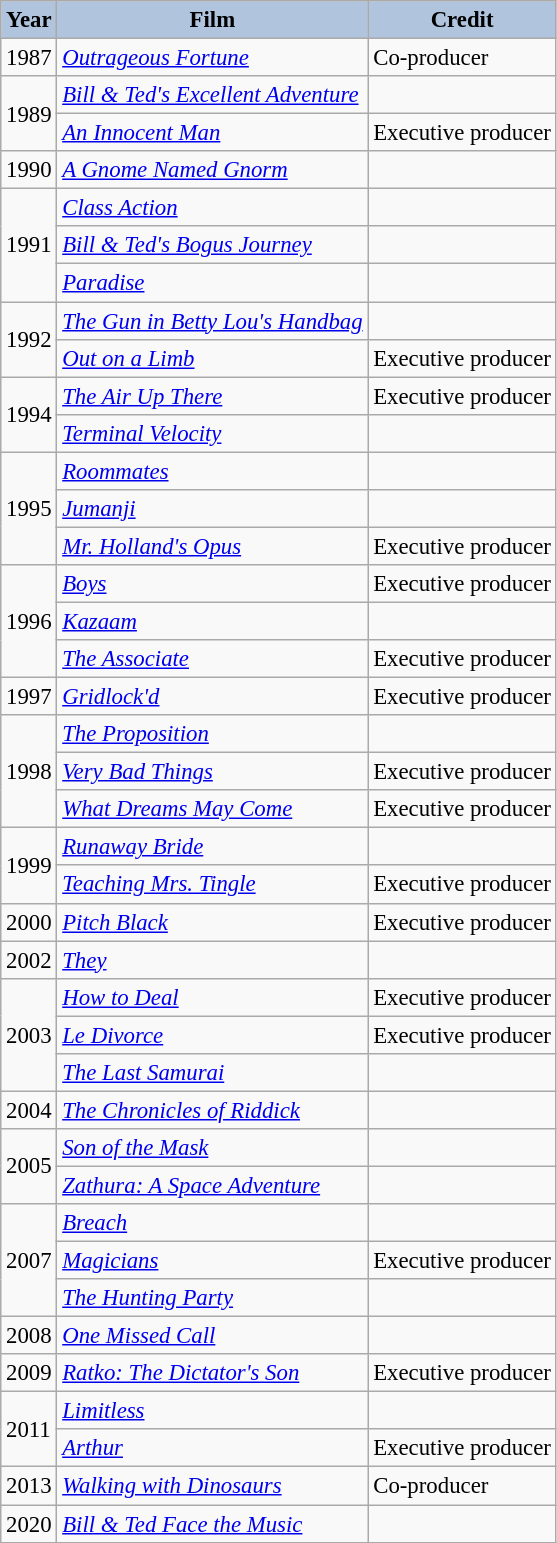<table class="wikitable" style="font-size:95%;">
<tr align="center">
<th style="background:#B0C4DE;">Year</th>
<th style="background:#B0C4DE;">Film</th>
<th style="background:#B0C4DE;">Credit</th>
</tr>
<tr>
<td>1987</td>
<td><em><a href='#'>Outrageous Fortune</a></em></td>
<td>Co-producer</td>
</tr>
<tr>
<td rowspan=2>1989</td>
<td><em><a href='#'>Bill & Ted's Excellent Adventure</a></em></td>
<td></td>
</tr>
<tr>
<td><em><a href='#'>An Innocent Man</a></em></td>
<td>Executive producer</td>
</tr>
<tr>
<td>1990</td>
<td><em><a href='#'>A Gnome Named Gnorm</a></em></td>
<td></td>
</tr>
<tr>
<td rowspan=3>1991</td>
<td><em><a href='#'>Class Action</a></em></td>
<td></td>
</tr>
<tr>
<td><em><a href='#'>Bill & Ted's Bogus Journey</a></em></td>
<td></td>
</tr>
<tr>
<td><em><a href='#'>Paradise</a></em></td>
<td></td>
</tr>
<tr>
<td rowspan=2>1992</td>
<td><em><a href='#'>The Gun in Betty Lou's Handbag</a></em></td>
<td></td>
</tr>
<tr>
<td><em><a href='#'>Out on a Limb</a></em></td>
<td>Executive producer</td>
</tr>
<tr>
<td rowspan=2>1994</td>
<td><em><a href='#'>The Air Up There</a></em></td>
<td>Executive producer</td>
</tr>
<tr>
<td><em><a href='#'>Terminal Velocity</a></em></td>
<td></td>
</tr>
<tr>
<td rowspan=3>1995</td>
<td><em><a href='#'>Roommates</a></em></td>
<td></td>
</tr>
<tr>
<td><em><a href='#'>Jumanji</a></em></td>
<td></td>
</tr>
<tr>
<td><em><a href='#'>Mr. Holland's Opus</a></em></td>
<td>Executive producer</td>
</tr>
<tr>
<td rowspan=3>1996</td>
<td><em><a href='#'>Boys</a></em></td>
<td>Executive producer</td>
</tr>
<tr>
<td><em><a href='#'>Kazaam</a></em></td>
<td></td>
</tr>
<tr>
<td><em><a href='#'>The Associate</a></em></td>
<td>Executive producer</td>
</tr>
<tr>
<td>1997</td>
<td><em><a href='#'>Gridlock'd</a></em></td>
<td>Executive producer</td>
</tr>
<tr>
<td rowspan=3>1998</td>
<td><em><a href='#'>The Proposition</a></em></td>
<td></td>
</tr>
<tr>
<td><em><a href='#'>Very Bad Things</a></em></td>
<td>Executive producer</td>
</tr>
<tr>
<td><em><a href='#'>What Dreams May Come</a></em></td>
<td>Executive producer</td>
</tr>
<tr>
<td rowspan=2>1999</td>
<td><em><a href='#'>Runaway Bride</a></em></td>
<td></td>
</tr>
<tr>
<td><em><a href='#'>Teaching Mrs. Tingle</a></em></td>
<td>Executive producer</td>
</tr>
<tr>
<td>2000</td>
<td><em><a href='#'>Pitch Black</a></em></td>
<td>Executive producer</td>
</tr>
<tr>
<td>2002</td>
<td><em><a href='#'>They</a></em></td>
<td></td>
</tr>
<tr>
<td rowspan=3>2003</td>
<td><em><a href='#'>How to Deal</a></em></td>
<td>Executive producer</td>
</tr>
<tr>
<td><em><a href='#'>Le Divorce</a></em></td>
<td>Executive producer</td>
</tr>
<tr>
<td><em><a href='#'>The Last Samurai</a></em></td>
<td></td>
</tr>
<tr>
<td>2004</td>
<td><em><a href='#'>The Chronicles of Riddick</a></em></td>
<td></td>
</tr>
<tr>
<td rowspan=2>2005</td>
<td><em><a href='#'>Son of the Mask</a></em></td>
<td></td>
</tr>
<tr>
<td><em><a href='#'>Zathura: A Space Adventure</a></em></td>
<td></td>
</tr>
<tr>
<td rowspan=3>2007</td>
<td><em><a href='#'>Breach</a></em></td>
<td></td>
</tr>
<tr>
<td><em><a href='#'>Magicians</a></em></td>
<td>Executive producer</td>
</tr>
<tr>
<td><em><a href='#'>The Hunting Party</a></em></td>
<td></td>
</tr>
<tr>
<td>2008</td>
<td><em><a href='#'>One Missed Call</a></em></td>
<td></td>
</tr>
<tr>
<td>2009</td>
<td><em><a href='#'>Ratko: The Dictator's Son</a></em></td>
<td>Executive producer</td>
</tr>
<tr>
<td rowspan=2>2011</td>
<td><em><a href='#'>Limitless</a></em></td>
<td></td>
</tr>
<tr>
<td><em><a href='#'>Arthur</a></em></td>
<td>Executive producer</td>
</tr>
<tr>
<td>2013</td>
<td><em><a href='#'>Walking with Dinosaurs</a></em></td>
<td>Co-producer</td>
</tr>
<tr>
<td>2020</td>
<td><em><a href='#'>Bill & Ted Face the Music</a></em></td>
<td></td>
</tr>
</table>
